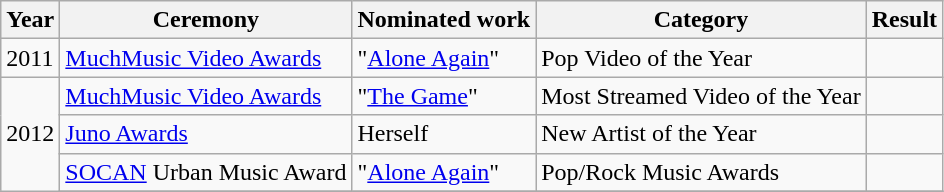<table class="wikitable">
<tr>
<th>Year</th>
<th>Ceremony</th>
<th>Nominated work</th>
<th>Category</th>
<th>Result</th>
</tr>
<tr>
<td>2011</td>
<td><a href='#'>MuchMusic Video Awards</a></td>
<td>"<a href='#'>Alone Again</a>"</td>
<td>Pop Video of the Year</td>
<td></td>
</tr>
<tr>
<td rowspan="6">2012</td>
<td><a href='#'>MuchMusic Video Awards</a></td>
<td>"<a href='#'>The Game</a>"</td>
<td>Most Streamed Video of the Year</td>
<td></td>
</tr>
<tr>
<td><a href='#'>Juno Awards</a></td>
<td>Herself</td>
<td>New Artist of the Year</td>
<td></td>
</tr>
<tr>
<td><a href='#'>SOCAN</a> Urban Music Award</td>
<td>"<a href='#'>Alone Again</a>"</td>
<td>Pop/Rock Music Awards</td>
<td></td>
</tr>
<tr>
</tr>
</table>
